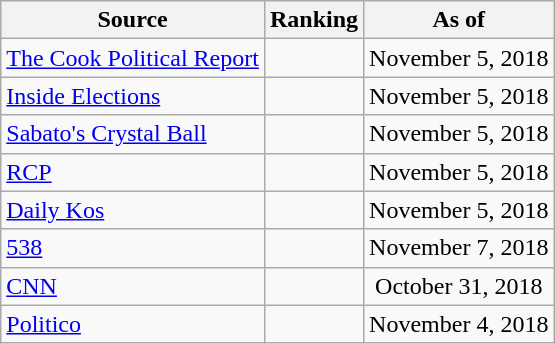<table class="wikitable" style="text-align:center">
<tr>
<th>Source</th>
<th>Ranking</th>
<th>As of</th>
</tr>
<tr>
<td align=left><a href='#'>The Cook Political Report</a></td>
<td></td>
<td>November 5, 2018</td>
</tr>
<tr>
<td align=left><a href='#'>Inside Elections</a></td>
<td></td>
<td>November 5, 2018</td>
</tr>
<tr>
<td align=left><a href='#'>Sabato's Crystal Ball</a></td>
<td></td>
<td>November 5, 2018</td>
</tr>
<tr>
<td align="left"><a href='#'>RCP</a></td>
<td></td>
<td>November 5, 2018</td>
</tr>
<tr>
<td align="left"><a href='#'>Daily Kos</a></td>
<td></td>
<td>November 5, 2018</td>
</tr>
<tr>
<td align="left"><a href='#'>538</a></td>
<td></td>
<td>November 7, 2018</td>
</tr>
<tr>
<td align="left"><a href='#'>CNN</a></td>
<td></td>
<td>October 31, 2018</td>
</tr>
<tr>
<td align="left"><a href='#'>Politico</a></td>
<td></td>
<td>November 4, 2018</td>
</tr>
</table>
